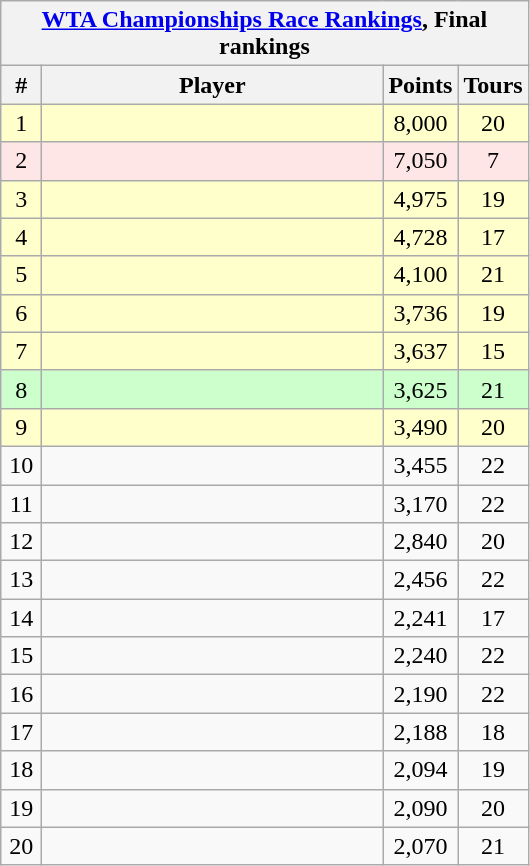<table class="wikitable sortable" style="text-align:center">
<tr>
<th colspan="5"><a href='#'>WTA Championships Race Rankings</a>, Final rankings</th>
</tr>
<tr>
<th style="width:20px;">#</th>
<th style="width:220px;">Player</th>
<th style="width:35px;">Points</th>
<th style="width:25px;">Tours</th>
</tr>
<tr style="background:#ffc;">
<td>1</td>
<td align="left"></td>
<td>8,000</td>
<td>20</td>
</tr>
<tr style="background:#ffe6e6;">
<td>2</td>
<td align="left"></td>
<td>7,050</td>
<td>7</td>
</tr>
<tr style="background:#ffc;">
<td>3</td>
<td align="left"></td>
<td>4,975</td>
<td>19</td>
</tr>
<tr style="background:#ffc;">
<td>4</td>
<td align="left"></td>
<td>4,728</td>
<td>17</td>
</tr>
<tr style="background:#ffc;">
<td>5</td>
<td style="text-align:left;"></td>
<td>4,100</td>
<td>21</td>
</tr>
<tr style="background:#ffc;">
<td>6</td>
<td style="text-align:left;"></td>
<td>3,736</td>
<td>19</td>
</tr>
<tr style="background:#ffc;">
<td>7</td>
<td style="text-align:left;"></td>
<td>3,637</td>
<td>15</td>
</tr>
<tr style="background:#cfc;">
<td>8</td>
<td style="text-align:left;"></td>
<td>3,625</td>
<td>21</td>
</tr>
<tr style="background:#ffc;">
<td>9</td>
<td align="left"></td>
<td>3,490</td>
<td>20</td>
</tr>
<tr>
<td>10</td>
<td style="text-align:left;"></td>
<td>3,455</td>
<td>22</td>
</tr>
<tr>
<td>11</td>
<td style="text-align:left;"></td>
<td>3,170</td>
<td>22</td>
</tr>
<tr>
<td>12</td>
<td style="text-align:left;"></td>
<td>2,840</td>
<td>20</td>
</tr>
<tr>
<td>13</td>
<td style="text-align:left;"></td>
<td>2,456</td>
<td>22</td>
</tr>
<tr>
<td>14</td>
<td style="text-align:left;"></td>
<td>2,241</td>
<td>17</td>
</tr>
<tr>
<td>15</td>
<td style="text-align:left;"></td>
<td>2,240</td>
<td>22</td>
</tr>
<tr>
<td>16</td>
<td style="text-align:left;"></td>
<td>2,190</td>
<td>22</td>
</tr>
<tr>
<td>17</td>
<td style="text-align:left;"></td>
<td>2,188</td>
<td>18</td>
</tr>
<tr>
<td>18</td>
<td style="text-align:left;"></td>
<td>2,094</td>
<td>19</td>
</tr>
<tr>
<td>19</td>
<td style="text-align:left;"></td>
<td>2,090</td>
<td>20</td>
</tr>
<tr>
<td>20</td>
<td style="text-align:left;"></td>
<td>2,070</td>
<td>21</td>
</tr>
</table>
